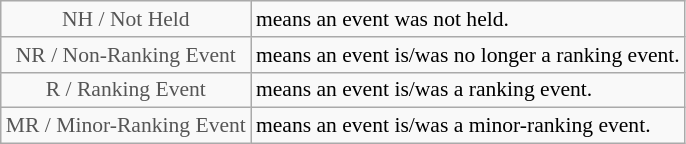<table class="wikitable" style="font-size:90%">
<tr>
<td style="text-align:center; color:#555555;" colspan="4">NH / Not Held</td>
<td>means an event was not held.</td>
</tr>
<tr>
<td style="text-align:center; color:#555555;" colspan="4">NR / Non-Ranking Event</td>
<td>means an event is/was no longer a ranking event.</td>
</tr>
<tr>
<td style="text-align:center; color:#555555;" colspan="4">R / Ranking Event</td>
<td>means an event is/was a ranking event.</td>
</tr>
<tr>
<td style="text-align:center; color:#555555;" colspan="4">MR / Minor-Ranking Event</td>
<td>means an event is/was a minor-ranking event.</td>
</tr>
</table>
